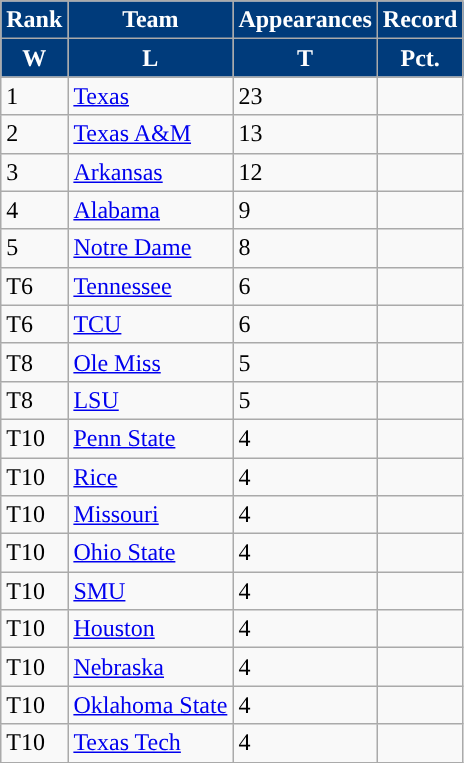<table class = "wikitable sortable">
<tr>
<th style="background:#003B7B; color:#FFFFFF; ">Rank</th>
<th style="background:#003B7B; color:#FFFFFF; ">Team</th>
<th style="background:#003B7B; color:#FFFFFF; ">Appearances</th>
<th style="background:#003B7B; color:#FFFFFF; ">Record</th>
</tr>
<tr>
<th style="background:#003B7B; color:#FFFFFF; ">W</th>
<th style="background:#003B7B; color:#FFFFFF; ">L</th>
<th style="background:#003B7B; color:#FFFFFF; ">T</th>
<th style="background:#003B7B; color:#FFFFFF; ">Pct.</th>
</tr>
<tr>
<td>1</td>
<td><a href='#'>Texas</a></td>
<td>23</td>
<td></td>
</tr>
<tr>
<td>2</td>
<td><a href='#'>Texas A&M</a></td>
<td>13</td>
<td></td>
</tr>
<tr>
<td>3</td>
<td><a href='#'>Arkansas</a></td>
<td>12</td>
<td></td>
</tr>
<tr>
<td>4</td>
<td><a href='#'>Alabama</a></td>
<td>9</td>
<td></td>
</tr>
<tr>
<td>5</td>
<td><a href='#'>Notre Dame</a></td>
<td>8</td>
<td></td>
</tr>
<tr>
<td>T6</td>
<td><a href='#'>Tennessee</a></td>
<td>6</td>
<td></td>
</tr>
<tr>
<td>T6</td>
<td><a href='#'>TCU</a></td>
<td>6</td>
<td></td>
</tr>
<tr>
<td>T8</td>
<td><a href='#'>Ole Miss</a></td>
<td>5</td>
<td></td>
</tr>
<tr>
<td>T8</td>
<td><a href='#'>LSU</a></td>
<td>5</td>
<td></td>
</tr>
<tr>
<td>T10</td>
<td><a href='#'>Penn State</a></td>
<td>4</td>
<td></td>
</tr>
<tr>
<td>T10</td>
<td><a href='#'>Rice</a></td>
<td>4</td>
<td></td>
</tr>
<tr>
<td>T10</td>
<td><a href='#'>Missouri</a></td>
<td>4</td>
<td></td>
</tr>
<tr>
<td>T10</td>
<td><a href='#'>Ohio State</a></td>
<td>4</td>
<td></td>
</tr>
<tr>
<td>T10</td>
<td><a href='#'>SMU</a></td>
<td>4</td>
<td></td>
</tr>
<tr>
<td>T10</td>
<td><a href='#'>Houston</a></td>
<td>4</td>
<td></td>
</tr>
<tr>
<td>T10</td>
<td><a href='#'>Nebraska</a></td>
<td>4</td>
<td></td>
</tr>
<tr>
<td>T10</td>
<td><a href='#'>Oklahoma State</a></td>
<td>4</td>
<td></td>
</tr>
<tr>
<td>T10</td>
<td><a href='#'>Texas Tech</a></td>
<td>4</td>
<td></td>
</tr>
</table>
